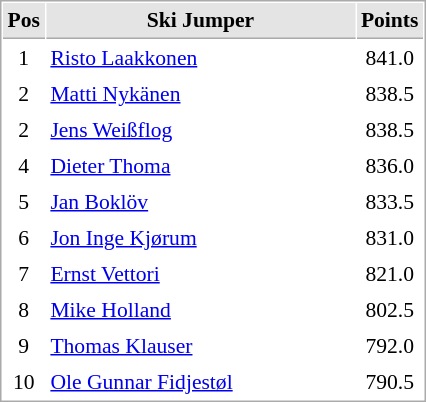<table cellspacing="1" cellpadding="3" style="border:1px solid #AAAAAA;font-size:90%">
<tr bgcolor="#E4E4E4">
<th style="border-bottom:1px solid #AAAAAA" width=10>Pos</th>
<th style="border-bottom:1px solid #AAAAAA" width=200>Ski Jumper</th>
<th style="border-bottom:1px solid #AAAAAA" width=20>Points</th>
</tr>
<tr align="center">
<td>1</td>
<td align="left"> <a href='#'>Risto Laakkonen</a></td>
<td>841.0</td>
</tr>
<tr align="center">
<td>2</td>
<td align="left"> <a href='#'>Matti Nykänen</a></td>
<td>838.5</td>
</tr>
<tr align="center">
<td>2</td>
<td align="left"> <a href='#'>Jens Weißflog</a></td>
<td>838.5</td>
</tr>
<tr align="center">
<td>4</td>
<td align="left"> <a href='#'>Dieter Thoma</a></td>
<td>836.0</td>
</tr>
<tr align="center">
<td>5</td>
<td align="left"> <a href='#'>Jan Boklöv</a></td>
<td>833.5</td>
</tr>
<tr align="center">
<td>6</td>
<td align="left"> <a href='#'>Jon Inge Kjørum</a></td>
<td>831.0</td>
</tr>
<tr align="center">
<td>7</td>
<td align="left"> <a href='#'>Ernst Vettori</a></td>
<td>821.0</td>
</tr>
<tr align="center">
<td>8</td>
<td align="left"> <a href='#'>Mike Holland</a></td>
<td>802.5</td>
</tr>
<tr align="center">
<td>9</td>
<td align="left"> <a href='#'>Thomas Klauser</a></td>
<td>792.0</td>
</tr>
<tr align="center">
<td>10</td>
<td align="left"> <a href='#'>Ole Gunnar Fidjestøl</a></td>
<td>790.5</td>
</tr>
</table>
